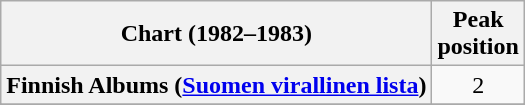<table class="wikitable sortable plainrowheaders" style="text-align:center">
<tr>
<th scope="col">Chart (1982–1983)</th>
<th scope="col">Peak<br>position</th>
</tr>
<tr>
<th scope="row">Finnish Albums (<a href='#'>Suomen virallinen lista</a>)</th>
<td>2</td>
</tr>
<tr>
</tr>
<tr>
</tr>
<tr>
</tr>
<tr>
</tr>
</table>
